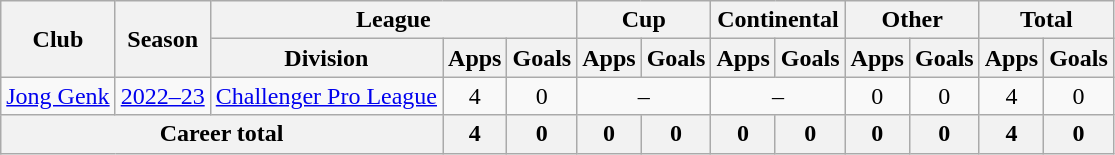<table class="wikitable" style="text-align: center">
<tr>
<th rowspan="2">Club</th>
<th rowspan="2">Season</th>
<th colspan="3">League</th>
<th colspan="2">Cup</th>
<th colspan="2">Continental</th>
<th colspan="2">Other</th>
<th colspan="2">Total</th>
</tr>
<tr>
<th>Division</th>
<th>Apps</th>
<th>Goals</th>
<th>Apps</th>
<th>Goals</th>
<th>Apps</th>
<th>Goals</th>
<th>Apps</th>
<th>Goals</th>
<th>Apps</th>
<th>Goals</th>
</tr>
<tr>
<td><a href='#'>Jong Genk</a></td>
<td><a href='#'>2022–23</a></td>
<td><a href='#'>Challenger Pro League</a></td>
<td>4</td>
<td>0</td>
<td colspan="2">–</td>
<td colspan="2">–</td>
<td>0</td>
<td>0</td>
<td>4</td>
<td>0</td>
</tr>
<tr>
<th colspan="3"><strong>Career total</strong></th>
<th>4</th>
<th>0</th>
<th>0</th>
<th>0</th>
<th>0</th>
<th>0</th>
<th>0</th>
<th>0</th>
<th>4</th>
<th>0</th>
</tr>
</table>
